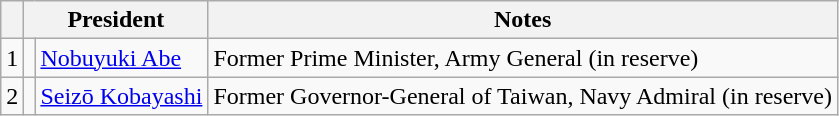<table class="wikitable">
<tr>
<th></th>
<th colspan="2">President</th>
<th>Notes</th>
</tr>
<tr>
<td>1</td>
<td></td>
<td><a href='#'>Nobuyuki Abe</a></td>
<td>Former Prime Minister, Army General (in reserve)</td>
</tr>
<tr>
<td>2</td>
<td></td>
<td><a href='#'>Seizō Kobayashi</a></td>
<td>Former Governor-General of Taiwan, Navy Admiral (in reserve)</td>
</tr>
</table>
